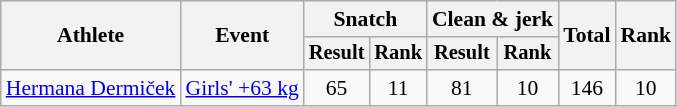<table class=wikitable style="text-align:center; font-size:90%">
<tr>
<th rowspan="2">Athlete</th>
<th rowspan="2">Event</th>
<th colspan="2">Snatch</th>
<th colspan="2">Clean & jerk</th>
<th rowspan="2">Total</th>
<th rowspan="2">Rank</th>
</tr>
<tr style="font-size:95%">
<th>Result</th>
<th>Rank</th>
<th>Result</th>
<th>Rank</th>
</tr>
<tr>
<td><a href='#'>Hermana Dermiček</a></td>
<td><a href='#'>Girls' +63 kg</a></td>
<td>65</td>
<td>11</td>
<td>81</td>
<td>10</td>
<td>146</td>
<td>10</td>
</tr>
</table>
